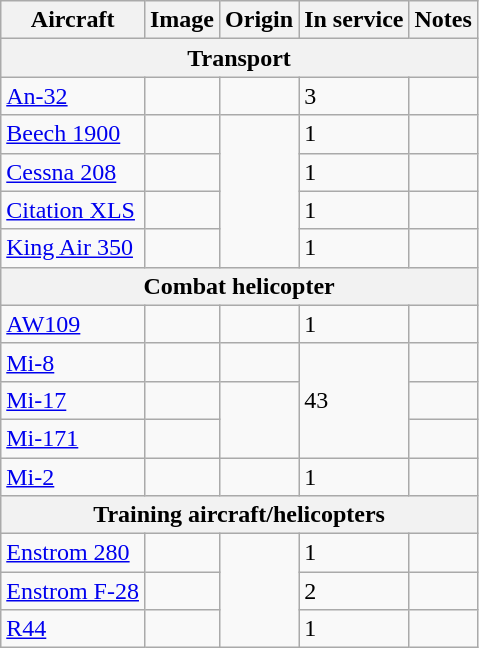<table class="wikitable">
<tr>
<th>Aircraft</th>
<th>Image</th>
<th>Origin</th>
<th>In service</th>
<th>Notes</th>
</tr>
<tr>
<th colspan="5">Transport</th>
</tr>
<tr>
<td><a href='#'>An-32</a></td>
<td></td>
<td></td>
<td>3</td>
<td></td>
</tr>
<tr>
<td><a href='#'>Beech 1900</a></td>
<td></td>
<td rowspan="4"></td>
<td>1</td>
<td></td>
</tr>
<tr>
<td><a href='#'>Cessna 208</a></td>
<td></td>
<td>1</td>
<td></td>
</tr>
<tr>
<td><a href='#'>Citation XLS</a></td>
<td></td>
<td>1</td>
<td></td>
</tr>
<tr>
<td><a href='#'>King Air 350</a></td>
<td></td>
<td>1</td>
<td></td>
</tr>
<tr>
<th colspan="5">Combat helicopter</th>
</tr>
<tr>
<td><a href='#'>AW109</a></td>
<td></td>
<td></td>
<td>1</td>
<td></td>
</tr>
<tr>
<td><a href='#'>Mi-8</a></td>
<td></td>
<td></td>
<td rowspan="3">43</td>
<td></td>
</tr>
<tr>
<td><a href='#'>Mi-17</a></td>
<td></td>
<td rowspan="2"></td>
<td></td>
</tr>
<tr>
<td><a href='#'>Mi-171</a></td>
<td></td>
<td></td>
</tr>
<tr>
<td><a href='#'>Mi-2</a></td>
<td></td>
<td></td>
<td>1</td>
<td></td>
</tr>
<tr>
<th colspan="5">Training aircraft/helicopters</th>
</tr>
<tr>
<td><a href='#'>Enstrom 280</a></td>
<td></td>
<td rowspan="3"></td>
<td>1</td>
<td></td>
</tr>
<tr>
<td><a href='#'>Enstrom F-28</a></td>
<td></td>
<td>2</td>
<td></td>
</tr>
<tr>
<td><a href='#'>R44</a></td>
<td></td>
<td>1</td>
<td></td>
</tr>
</table>
